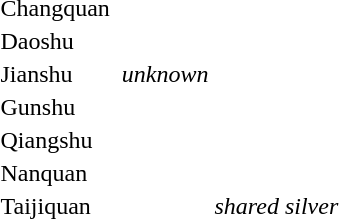<table>
<tr>
<td>Changquan</td>
<td></td>
<td></td>
<td></td>
</tr>
<tr>
<td>Daoshu</td>
<td></td>
<td></td>
<td></td>
</tr>
<tr>
<td>Jianshu</td>
<td></td>
<td><em>unknown</em></td>
<td></td>
</tr>
<tr>
<td>Gunshu</td>
<td></td>
<td></td>
<td></td>
</tr>
<tr>
<td>Qiangshu</td>
<td></td>
<td></td>
<td></td>
</tr>
<tr>
<td>Nanquan</td>
<td></td>
<td></td>
<td></td>
</tr>
<tr>
<td>Taijiquan</td>
<td></td>
<td> <br> </td>
<td><em>shared silver</em></td>
</tr>
</table>
